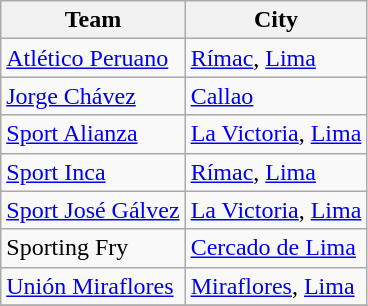<table class="wikitable sortable">
<tr>
<th>Team</th>
<th>City</th>
</tr>
<tr>
<td><a href='#'>Atlético Peruano</a></td>
<td><a href='#'>Rímac</a>, <a href='#'>Lima</a></td>
</tr>
<tr>
<td><a href='#'>Jorge Chávez</a></td>
<td><a href='#'>Callao</a></td>
</tr>
<tr>
<td><a href='#'>Sport Alianza</a></td>
<td><a href='#'>La Victoria</a>, <a href='#'>Lima</a></td>
</tr>
<tr>
<td><a href='#'>Sport Inca</a></td>
<td><a href='#'>Rímac</a>, <a href='#'>Lima</a></td>
</tr>
<tr>
<td><a href='#'>Sport José Gálvez</a></td>
<td><a href='#'>La Victoria</a>, <a href='#'>Lima</a></td>
</tr>
<tr>
<td>Sporting Fry</td>
<td><a href='#'>Cercado de Lima</a></td>
</tr>
<tr>
<td><a href='#'>Unión Miraflores</a></td>
<td><a href='#'>Miraflores</a>, <a href='#'>Lima</a></td>
</tr>
<tr>
</tr>
</table>
